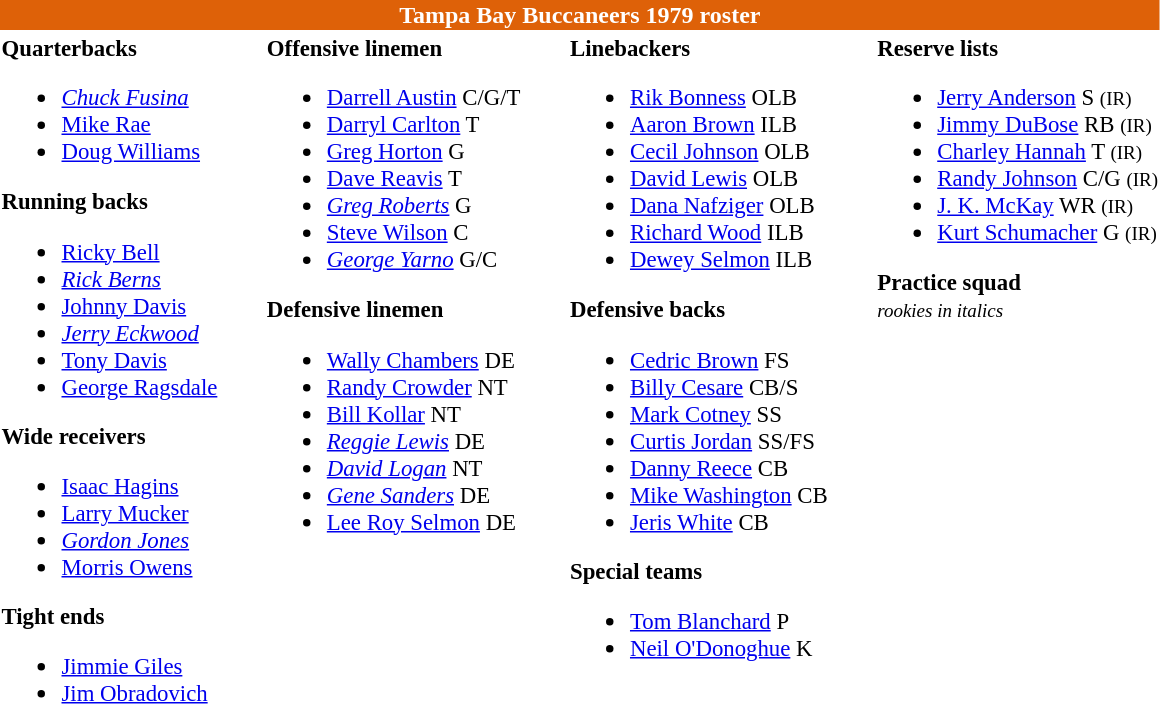<table class="toccolours" style="text-align: left;">
<tr>
<th colspan="9" style="background:#de6108; color:white; text-align:center;">Tampa Bay Buccaneers 1979 roster</th>
</tr>
<tr>
<td style="font-size:95%; vertical-align:top;"><strong>Quarterbacks</strong><br><ul><li> <em><a href='#'>Chuck Fusina</a></em></li><li> <a href='#'>Mike Rae</a></li><li> <a href='#'>Doug Williams</a></li></ul><strong>Running backs</strong><ul><li> <a href='#'>Ricky Bell</a></li><li> <em><a href='#'>Rick Berns</a></em></li><li> <a href='#'>Johnny Davis</a></li><li> <em><a href='#'>Jerry Eckwood</a></em></li><li> <a href='#'>Tony Davis</a></li><li> <a href='#'>George Ragsdale</a></li></ul><strong>Wide receivers</strong><ul><li> <a href='#'>Isaac Hagins</a></li><li> <a href='#'>Larry Mucker</a></li><li> <em><a href='#'>Gordon Jones</a></em></li><li> <a href='#'>Morris Owens</a></li></ul><strong>Tight ends</strong><ul><li> <a href='#'>Jimmie Giles</a></li><li> <a href='#'>Jim Obradovich</a></li></ul></td>
<td style="width: 25px;"></td>
<td style="font-size:95%; vertical-align:top;"><strong>Offensive linemen</strong><br><ul><li> <a href='#'>Darrell Austin</a> C/G/T</li><li> <a href='#'>Darryl Carlton</a> T</li><li> <a href='#'>Greg Horton</a> G</li><li> <a href='#'>Dave Reavis</a> T</li><li> <em><a href='#'>Greg Roberts</a></em> G</li><li> <a href='#'>Steve Wilson</a> C</li><li> <em><a href='#'>George Yarno</a></em> G/C</li></ul><strong>Defensive linemen</strong><ul><li> <a href='#'>Wally Chambers</a> DE</li><li> <a href='#'>Randy Crowder</a> NT</li><li> <a href='#'>Bill Kollar</a> NT</li><li> <em><a href='#'>Reggie Lewis</a></em> DE</li><li> <em><a href='#'>David Logan</a></em> NT</li><li> <em><a href='#'>Gene Sanders</a></em> DE</li><li> <a href='#'>Lee Roy Selmon</a> DE</li></ul></td>
<td style="width: 25px;"></td>
<td style="font-size:95%; vertical-align:top;"><strong>Linebackers</strong><br><ul><li> <a href='#'>Rik Bonness</a> OLB</li><li> <a href='#'>Aaron Brown</a> ILB</li><li> <a href='#'>Cecil Johnson</a> OLB</li><li> <a href='#'>David Lewis</a> OLB</li><li> <a href='#'>Dana Nafziger</a> OLB</li><li> <a href='#'>Richard Wood</a> ILB</li><li> <a href='#'>Dewey Selmon</a> ILB</li></ul><strong>Defensive backs</strong><ul><li> <a href='#'>Cedric Brown</a> FS</li><li> <a href='#'>Billy Cesare</a> CB/S</li><li> <a href='#'>Mark Cotney</a> SS</li><li> <a href='#'>Curtis Jordan</a> SS/FS</li><li> <a href='#'>Danny Reece</a> CB</li><li> <a href='#'>Mike Washington</a> CB</li><li> <a href='#'>Jeris White</a> CB</li></ul><strong>Special teams</strong><ul><li> <a href='#'>Tom Blanchard</a> P</li><li> <a href='#'>Neil O'Donoghue</a> K</li></ul></td>
<td style="width: 25px;"></td>
<td style="font-size:95%; vertical-align:top;"><strong>Reserve lists</strong><br><ul><li> <a href='#'>Jerry Anderson</a> S <small>(IR)</small> </li><li> <a href='#'>Jimmy DuBose</a> RB <small>(IR)</small> </li><li> <a href='#'>Charley Hannah</a> T <small>(IR)</small> </li><li> <a href='#'>Randy Johnson</a> C/G <small>(IR)</small> </li><li> <a href='#'>J. K. McKay</a> WR <small>(IR)</small> </li><li> <a href='#'>Kurt Schumacher</a> G <small>(IR)</small> </li></ul><strong>Practice squad</strong><br><small><em>rookies in italics</em></small><br></td>
</tr>
</table>
